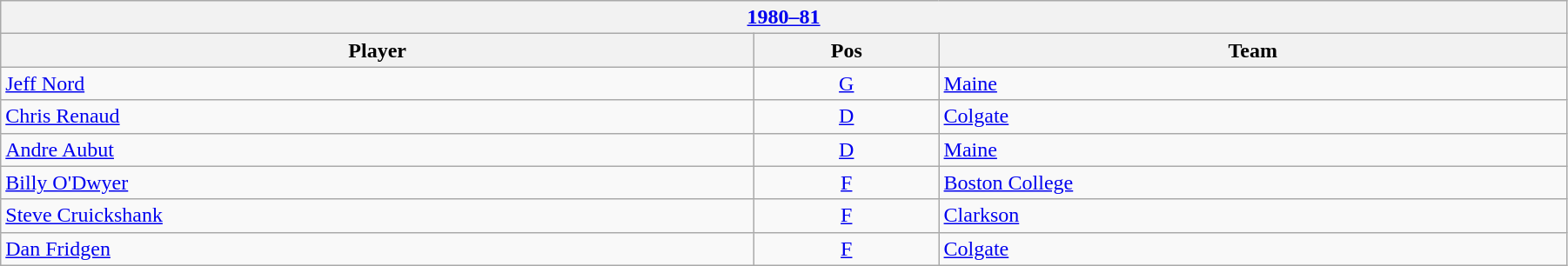<table class="wikitable" width=95%>
<tr>
<th colspan=3><a href='#'>1980–81</a></th>
</tr>
<tr>
<th>Player</th>
<th>Pos</th>
<th>Team</th>
</tr>
<tr>
<td><a href='#'>Jeff Nord</a></td>
<td align=center><a href='#'>G</a></td>
<td><a href='#'>Maine</a></td>
</tr>
<tr>
<td><a href='#'>Chris Renaud</a></td>
<td align=center><a href='#'>D</a></td>
<td><a href='#'>Colgate</a></td>
</tr>
<tr>
<td><a href='#'>Andre Aubut</a></td>
<td align=center><a href='#'>D</a></td>
<td><a href='#'>Maine</a></td>
</tr>
<tr>
<td><a href='#'>Billy O'Dwyer</a></td>
<td align=center><a href='#'>F</a></td>
<td><a href='#'>Boston College</a></td>
</tr>
<tr>
<td><a href='#'>Steve Cruickshank</a></td>
<td align=center><a href='#'>F</a></td>
<td><a href='#'>Clarkson</a></td>
</tr>
<tr>
<td><a href='#'>Dan Fridgen</a></td>
<td align=center><a href='#'>F</a></td>
<td><a href='#'>Colgate</a></td>
</tr>
</table>
